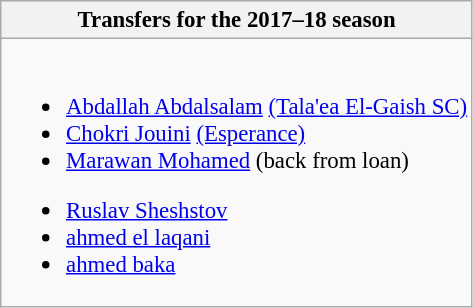<table class="wikitable collapsible collapsed" style="font-size:95%;">
<tr>
<th><strong>Transfers for the 2017–18 season</strong></th>
</tr>
<tr>
<td><br>
<ul><li> <a href='#'>Abdallah Abdalsalam</a> <a href='#'>(Tala'ea El-Gaish SC)</a></li><li> <a href='#'>Chokri Jouini</a> <a href='#'>(Esperance)</a></li><li> <a href='#'>Marawan Mohamed</a> (back from loan)</li></ul><ul><li> <a href='#'>Ruslav Sheshstov</a></li><li> <a href='#'>ahmed el laqani</a></li><li> <a href='#'>ahmed baka</a></li></ul></td>
</tr>
</table>
